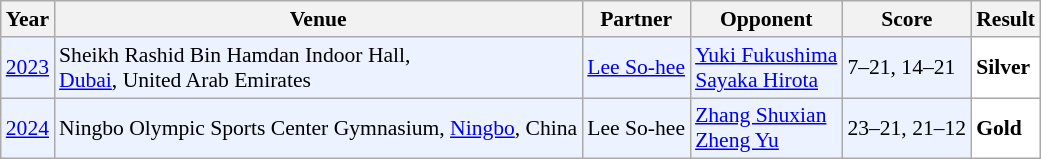<table class="sortable wikitable" style="font-size: 90%;">
<tr>
<th>Year</th>
<th>Venue</th>
<th>Partner</th>
<th>Opponent</th>
<th>Score</th>
<th>Result</th>
</tr>
<tr style="background:#ECF2FF">
<td align="center"><a href='#'>2023</a></td>
<td align="left">Sheikh Rashid Bin Hamdan Indoor Hall,<br><a href='#'>Dubai</a>, United Arab Emirates</td>
<td align="left"> <a href='#'>Lee So-hee</a></td>
<td align="left"> <a href='#'>Yuki Fukushima</a><br> <a href='#'>Sayaka Hirota</a></td>
<td align="left">7–21, 14–21</td>
<td style="text-align:left; background:white"> <strong>Silver</strong></td>
</tr>
<tr style="background:#ECF2FF">
<td align="center"><a href='#'>2024</a></td>
<td align="left">Ningbo Olympic Sports Center Gymnasium, <a href='#'>Ningbo</a>, China</td>
<td align="left"> Lee So-hee</td>
<td align="left"> <a href='#'>Zhang Shuxian</a><br> <a href='#'>Zheng Yu</a></td>
<td align="left">23–21, 21–12</td>
<td style="text-align:left; background:white"> <strong>Gold</strong></td>
</tr>
</table>
